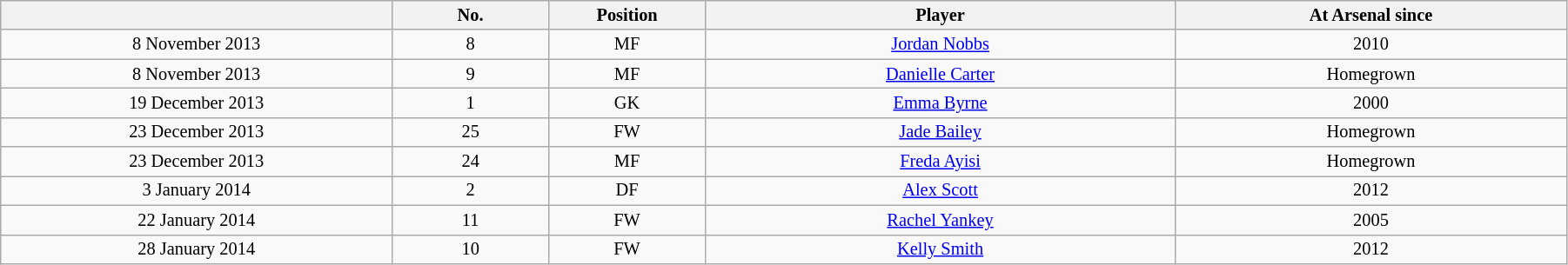<table class="wikitable sortable" style="width:95%; text-align:center; font-size:85%; text-align:center;">
<tr>
<th width="25%"></th>
<th width="10%">No.</th>
<th width="10%">Position</th>
<th>Player</th>
<th width="25%">At Arsenal since</th>
</tr>
<tr>
<td>8 November 2013</td>
<td>8</td>
<td>MF</td>
<td> <a href='#'>Jordan Nobbs</a></td>
<td>2010</td>
</tr>
<tr>
<td>8 November 2013</td>
<td>9</td>
<td>MF</td>
<td> <a href='#'>Danielle Carter</a></td>
<td>Homegrown</td>
</tr>
<tr>
<td>19 December 2013</td>
<td>1</td>
<td>GK</td>
<td> <a href='#'>Emma Byrne</a></td>
<td>2000</td>
</tr>
<tr>
<td>23 December 2013</td>
<td>25</td>
<td>FW</td>
<td> <a href='#'>Jade Bailey</a></td>
<td>Homegrown</td>
</tr>
<tr>
<td>23 December 2013</td>
<td>24</td>
<td>MF</td>
<td> <a href='#'>Freda Ayisi</a></td>
<td>Homegrown</td>
</tr>
<tr>
<td>3 January 2014</td>
<td>2</td>
<td>DF</td>
<td> <a href='#'>Alex Scott</a></td>
<td>2012</td>
</tr>
<tr>
<td>22 January 2014</td>
<td>11</td>
<td>FW</td>
<td> <a href='#'>Rachel Yankey</a></td>
<td>2005</td>
</tr>
<tr>
<td>28 January 2014</td>
<td>10</td>
<td>FW</td>
<td> <a href='#'>Kelly Smith</a></td>
<td>2012</td>
</tr>
</table>
